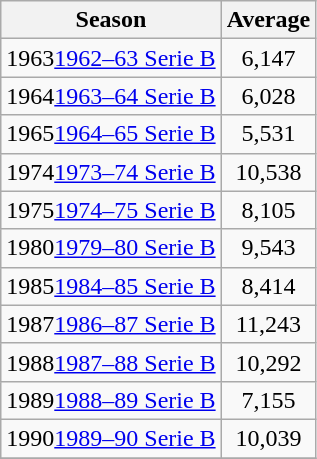<table class="wikitable sortable" style="text-align: center;">
<tr>
<th><strong>Season</strong></th>
<th><strong>Average</strong></th>
</tr>
<tr>
<td><span>1963</span><a href='#'>1962–63 Serie B</a></td>
<td>6,147</td>
</tr>
<tr>
<td><span>1964</span><a href='#'>1963–64 Serie B</a></td>
<td>6,028</td>
</tr>
<tr>
<td><span>1965</span><a href='#'>1964–65 Serie B</a></td>
<td>5,531</td>
</tr>
<tr>
<td><span>1974</span><a href='#'>1973–74 Serie B</a></td>
<td>10,538</td>
</tr>
<tr>
<td><span>1975</span><a href='#'>1974–75 Serie B</a></td>
<td>8,105</td>
</tr>
<tr>
<td><span>1980</span><a href='#'>1979–80 Serie B</a></td>
<td>9,543</td>
</tr>
<tr>
<td><span>1985</span><a href='#'>1984–85 Serie B</a></td>
<td>8,414</td>
</tr>
<tr>
<td><span>1987</span><a href='#'>1986–87 Serie B</a></td>
<td>11,243</td>
</tr>
<tr>
<td><span>1988</span><a href='#'>1987–88 Serie B</a></td>
<td>10,292</td>
</tr>
<tr>
<td><span>1989</span><a href='#'>1988–89 Serie B</a></td>
<td>7,155</td>
</tr>
<tr>
<td><span>1990</span><a href='#'>1989–90 Serie B</a></td>
<td>10,039</td>
</tr>
<tr>
</tr>
</table>
